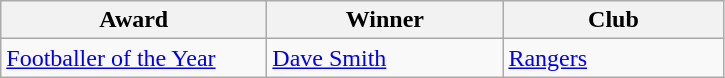<table class="wikitable">
<tr>
<th width=170>Award</th>
<th width=150>Winner</th>
<th width=140>Club</th>
</tr>
<tr>
<td><a href='#'>Footballer of the Year</a></td>
<td> <a href='#'>Dave Smith</a></td>
<td><a href='#'>Rangers</a></td>
</tr>
</table>
